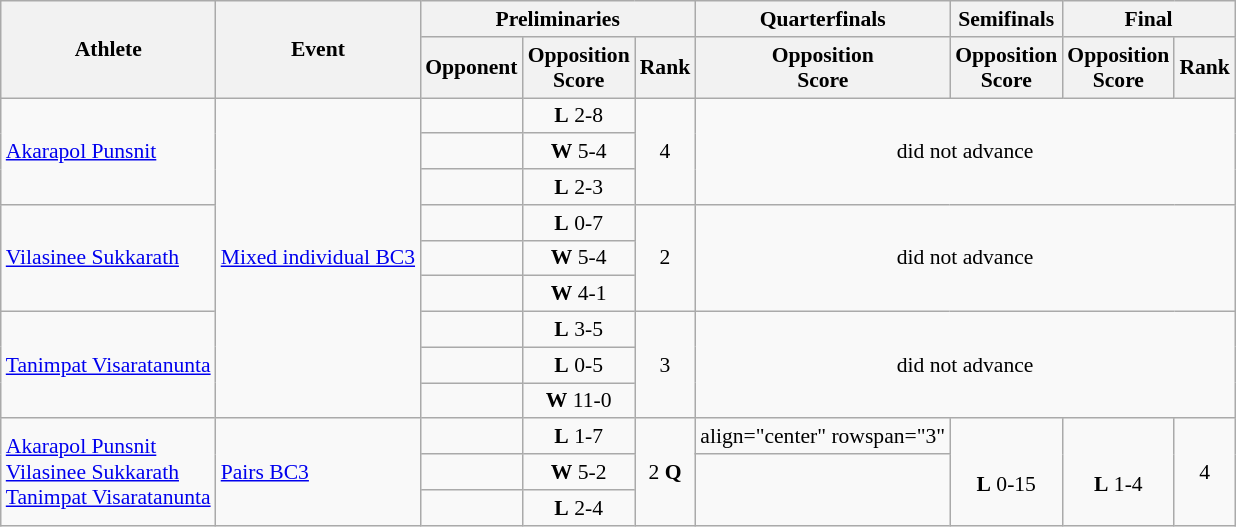<table class=wikitable style="font-size:90%">
<tr>
<th rowspan="2">Athlete</th>
<th rowspan="2">Event</th>
<th colspan="3">Preliminaries</th>
<th>Quarterfinals</th>
<th>Semifinals</th>
<th colspan="2">Final</th>
</tr>
<tr>
<th>Opponent</th>
<th>Opposition<br>Score</th>
<th>Rank</th>
<th>Opposition<br>Score</th>
<th>Opposition<br>Score</th>
<th>Opposition<br>Score</th>
<th>Rank</th>
</tr>
<tr>
<td rowspan="3"><a href='#'>Akarapol Punsnit</a></td>
<td rowspan="9"><a href='#'>Mixed individual BC3</a></td>
<td align="left"></td>
<td align="center"><strong>L</strong> 2-8</td>
<td align="center" rowspan="3">4</td>
<td align="center" rowspan="3" colspan="4">did not advance</td>
</tr>
<tr>
<td align="left"></td>
<td align="center"><strong>W</strong> 5-4</td>
</tr>
<tr>
<td align="left"></td>
<td align="center"><strong>L</strong> 2-3</td>
</tr>
<tr>
<td rowspan="3"><a href='#'>Vilasinee Sukkarath</a></td>
<td align="left"></td>
<td align="center"><strong>L</strong> 0-7</td>
<td align="center" rowspan="3">2</td>
<td align="center" rowspan="3" colspan="4">did not advance</td>
</tr>
<tr>
<td align="left"></td>
<td align="center"><strong>W</strong> 5-4</td>
</tr>
<tr>
<td align="left"></td>
<td align="center"><strong>W</strong> 4-1</td>
</tr>
<tr>
<td rowspan="3"><a href='#'>Tanimpat Visaratanunta</a></td>
<td align="left"></td>
<td align="center"><strong>L</strong> 3-5</td>
<td align="center" rowspan="3">3</td>
<td align="center" rowspan="3" colspan="4">did not advance</td>
</tr>
<tr>
<td align="left"></td>
<td align="center"><strong>L</strong> 0-5</td>
</tr>
<tr>
<td align="left"></td>
<td align="center"><strong>W</strong> 11-0</td>
</tr>
<tr>
<td rowspan="3"><a href='#'>Akarapol Punsnit</a><br> <a href='#'>Vilasinee Sukkarath</a><br> <a href='#'>Tanimpat Visaratanunta</a></td>
<td rowspan="3"><a href='#'>Pairs BC3</a></td>
<td align="left"></td>
<td align="center"><strong>L</strong> 1-7</td>
<td align="center" rowspan="3">2 <strong>Q</strong></td>
<td>align="center" rowspan="3" </td>
<td align="center" rowspan="3"><br><strong>L</strong> 0-15</td>
<td align="center" rowspan="3"><br><strong>L</strong> 1-4</td>
<td align="center" rowspan="3">4</td>
</tr>
<tr>
<td align="left"></td>
<td align="center"><strong>W</strong> 5-2</td>
</tr>
<tr>
<td align="left"></td>
<td align="center"><strong>L</strong> 2-4</td>
</tr>
</table>
